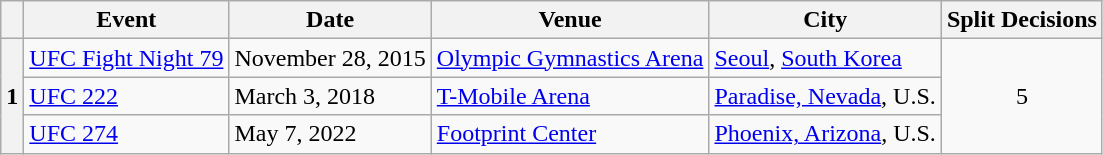<table class=wikitable>
<tr>
<th></th>
<th>Event</th>
<th>Date</th>
<th>Venue</th>
<th>City</th>
<th>Split Decisions</th>
</tr>
<tr>
<th rowspan=3>1</th>
<td><a href='#'>UFC Fight Night 79</a></td>
<td>November 28, 2015</td>
<td><a href='#'>Olympic Gymnastics Arena</a></td>
<td><a href='#'>Seoul</a>, <a href='#'>South Korea</a></td>
<td rowspan=3 align=center>5</td>
</tr>
<tr>
<td><a href='#'>UFC 222</a></td>
<td>March 3, 2018</td>
<td><a href='#'>T-Mobile Arena</a></td>
<td><a href='#'>Paradise, Nevada</a>, U.S.</td>
</tr>
<tr>
<td><a href='#'>UFC 274</a></td>
<td>May 7, 2022</td>
<td><a href='#'>Footprint Center</a></td>
<td><a href='#'>Phoenix, Arizona</a>, U.S.</td>
</tr>
</table>
